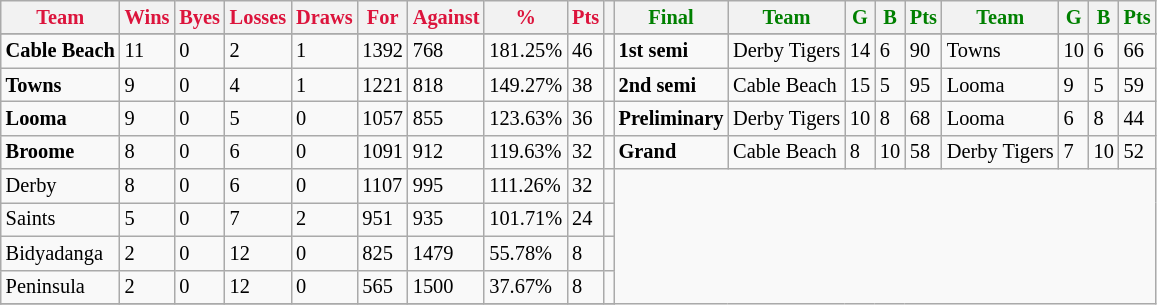<table style="font-size: 85%; text-align: left;" class="wikitable">
<tr>
<th style="color:crimson">Team</th>
<th style="color:crimson">Wins</th>
<th style="color:crimson">Byes</th>
<th style="color:crimson">Losses</th>
<th style="color:crimson">Draws</th>
<th style="color:crimson">For</th>
<th style="color:crimson">Against</th>
<th style="color:crimson">%</th>
<th style="color:crimson">Pts</th>
<th></th>
<th style="color:green">Final</th>
<th style="color:green">Team</th>
<th style="color:green">G</th>
<th style="color:green">B</th>
<th style="color:green">Pts</th>
<th style="color:green">Team</th>
<th style="color:green">G</th>
<th style="color:green">B</th>
<th style="color:green">Pts</th>
</tr>
<tr>
</tr>
<tr>
</tr>
<tr>
<td><strong>	Cable Beach	</strong></td>
<td>11</td>
<td>0</td>
<td>2</td>
<td>1</td>
<td>1392</td>
<td>768</td>
<td>181.25%</td>
<td>46</td>
<td></td>
<td><strong>1st semi</strong></td>
<td>Derby Tigers</td>
<td>14</td>
<td>6</td>
<td>90</td>
<td>Towns</td>
<td>10</td>
<td>6</td>
<td>66</td>
</tr>
<tr>
<td><strong>	Towns	</strong></td>
<td>9</td>
<td>0</td>
<td>4</td>
<td>1</td>
<td>1221</td>
<td>818</td>
<td>149.27%</td>
<td>38</td>
<td></td>
<td><strong>2nd semi</strong></td>
<td>Cable Beach</td>
<td>15</td>
<td>5</td>
<td>95</td>
<td>Looma</td>
<td>9</td>
<td>5</td>
<td>59</td>
</tr>
<tr>
<td><strong>	Looma	</strong></td>
<td>9</td>
<td>0</td>
<td>5</td>
<td>0</td>
<td>1057</td>
<td>855</td>
<td>123.63%</td>
<td>36</td>
<td></td>
<td><strong>Preliminary</strong></td>
<td>Derby Tigers</td>
<td>10</td>
<td>8</td>
<td>68</td>
<td>Looma</td>
<td>6</td>
<td>8</td>
<td>44</td>
</tr>
<tr>
<td><strong>	Broome	</strong></td>
<td>8</td>
<td>0</td>
<td>6</td>
<td>0</td>
<td>1091</td>
<td>912</td>
<td>119.63%</td>
<td>32</td>
<td></td>
<td><strong>Grand</strong></td>
<td>Cable Beach</td>
<td>8</td>
<td>10</td>
<td>58</td>
<td>Derby Tigers</td>
<td>7</td>
<td>10</td>
<td>52</td>
</tr>
<tr>
<td>Derby</td>
<td>8</td>
<td>0</td>
<td>6</td>
<td>0</td>
<td>1107</td>
<td>995</td>
<td>111.26%</td>
<td>32</td>
<td></td>
</tr>
<tr>
<td>Saints</td>
<td>5</td>
<td>0</td>
<td>7</td>
<td>2</td>
<td>951</td>
<td>935</td>
<td>101.71%</td>
<td>24</td>
<td></td>
</tr>
<tr>
<td>Bidyadanga</td>
<td>2</td>
<td>0</td>
<td>12</td>
<td>0</td>
<td>825</td>
<td>1479</td>
<td>55.78%</td>
<td>8</td>
<td></td>
</tr>
<tr>
<td>Peninsula</td>
<td>2</td>
<td>0</td>
<td>12</td>
<td>0</td>
<td>565</td>
<td>1500</td>
<td>37.67%</td>
<td>8</td>
<td></td>
</tr>
<tr>
</tr>
</table>
